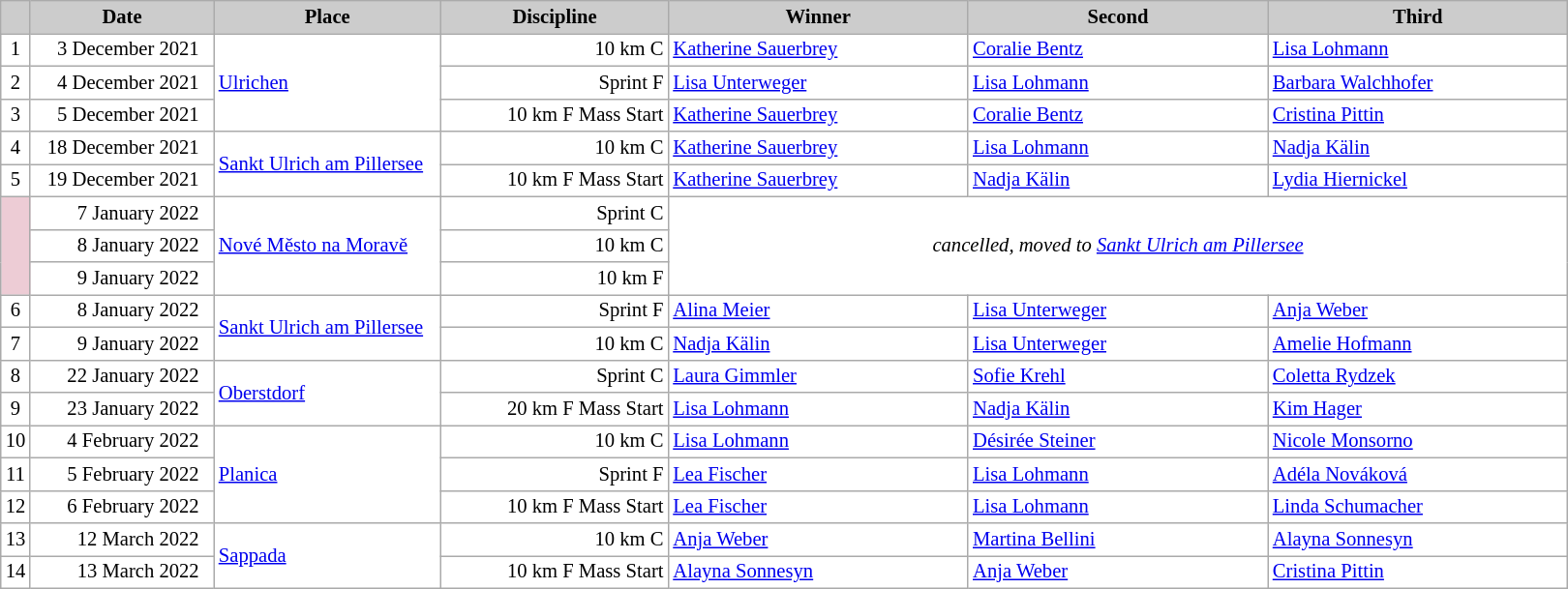<table class="wikitable plainrowheaders" style="background:#fff; font-size:86%; line-height:16px; border:grey solid 1px; border-collapse:collapse;">
<tr style="background:#ccc; text-align:center;">
<th scope="col" style="background:#ccc; width=30 px;"></th>
<th scope="col" style="background:#ccc; width:120px;">Date</th>
<th scope="col" style="background:#ccc; width:150px;">Place</th>
<th scope="col" style="background:#ccc; width:150px;">Discipline</th>
<th scope="col" style="background:#ccc; width:200px;">Winner</th>
<th scope="col" style="background:#ccc; width:200px;">Second</th>
<th scope="col" style="background:#ccc; width:200px;">Third</th>
</tr>
<tr>
<td align=center>1</td>
<td align=right>3 December 2021  </td>
<td rowspan=3> <a href='#'>Ulrichen</a></td>
<td align=right>10 km C</td>
<td> <a href='#'>Katherine Sauerbrey</a></td>
<td> <a href='#'>Coralie Bentz</a></td>
<td> <a href='#'>Lisa Lohmann</a></td>
</tr>
<tr>
<td align=center>2</td>
<td align=right>4 December 2021  </td>
<td align=right>Sprint F</td>
<td> <a href='#'>Lisa Unterweger</a></td>
<td> <a href='#'>Lisa Lohmann</a></td>
<td> <a href='#'>Barbara Walchhofer</a></td>
</tr>
<tr>
<td align=center>3</td>
<td align=right>5 December 2021  </td>
<td align=right>10 km F Mass Start</td>
<td> <a href='#'>Katherine Sauerbrey</a></td>
<td> <a href='#'>Coralie Bentz</a></td>
<td> <a href='#'>Cristina Pittin</a></td>
</tr>
<tr>
<td align=center>4</td>
<td align=right>18 December 2021  </td>
<td rowspan=2> <a href='#'>Sankt Ulrich am Pillersee</a></td>
<td align=right>10 km C</td>
<td> <a href='#'>Katherine Sauerbrey</a></td>
<td> <a href='#'>Lisa Lohmann</a></td>
<td> <a href='#'>Nadja Kälin</a></td>
</tr>
<tr>
<td align=center>5</td>
<td align=right>19 December 2021  </td>
<td align=right>10 km F Mass Start</td>
<td> <a href='#'>Katherine Sauerbrey</a></td>
<td> <a href='#'>Nadja Kälin</a></td>
<td> <a href='#'>Lydia Hiernickel</a></td>
</tr>
<tr>
<td rowspan=3 bgcolor="EDCCD5"></td>
<td align=right>7 January 2022  </td>
<td rowspan=3> <a href='#'>Nové Město na Moravě</a></td>
<td align=right>Sprint C</td>
<td rowspan=3 colspan=3 align=center><em>cancelled, moved to <a href='#'>Sankt Ulrich am Pillersee</a></em></td>
</tr>
<tr>
<td align=right>8 January 2022  </td>
<td align=right>10 km C</td>
</tr>
<tr>
<td align=right>9 January 2022  </td>
<td align=right>10 km F</td>
</tr>
<tr>
<td align=center>6</td>
<td align=right>8 January 2022  </td>
<td rowspan=2> <a href='#'>Sankt Ulrich am Pillersee</a></td>
<td align=right>Sprint F</td>
<td> <a href='#'>Alina Meier</a></td>
<td> <a href='#'>Lisa Unterweger</a></td>
<td> <a href='#'>Anja Weber</a></td>
</tr>
<tr>
<td align=center>7</td>
<td align=right>9 January 2022  </td>
<td align=right>10 km C</td>
<td> <a href='#'>Nadja Kälin</a></td>
<td> <a href='#'>Lisa Unterweger</a></td>
<td> <a href='#'>Amelie Hofmann</a></td>
</tr>
<tr>
<td align=center>8</td>
<td align=right>22 January 2022  </td>
<td rowspan=2> <a href='#'>Oberstdorf</a></td>
<td align=right>Sprint C</td>
<td> <a href='#'>Laura Gimmler</a></td>
<td> <a href='#'>Sofie Krehl</a></td>
<td> <a href='#'>Coletta Rydzek</a></td>
</tr>
<tr>
<td align=center>9</td>
<td align=right>23 January 2022  </td>
<td align=right>20 km F Mass Start</td>
<td> <a href='#'>Lisa Lohmann</a></td>
<td> <a href='#'>Nadja Kälin</a></td>
<td> <a href='#'>Kim Hager</a></td>
</tr>
<tr>
<td align=center>10</td>
<td align=right>4 February 2022  </td>
<td rowspan=3> <a href='#'>Planica</a></td>
<td align=right>10 km C</td>
<td> <a href='#'>Lisa Lohmann</a></td>
<td> <a href='#'>Désirée Steiner</a></td>
<td> <a href='#'>Nicole Monsorno</a></td>
</tr>
<tr>
<td align=center>11</td>
<td align=right>5 February 2022  </td>
<td align=right>Sprint F</td>
<td> <a href='#'>Lea Fischer</a></td>
<td> <a href='#'>Lisa Lohmann</a></td>
<td> <a href='#'>Adéla Nováková</a></td>
</tr>
<tr>
<td align=center>12</td>
<td align=right>6 February 2022  </td>
<td align=right>10 km F Mass Start</td>
<td> <a href='#'>Lea Fischer</a></td>
<td> <a href='#'>Lisa Lohmann</a></td>
<td> <a href='#'>Linda Schumacher</a></td>
</tr>
<tr>
<td align=center>13</td>
<td align=right>12 March 2022  </td>
<td rowspan=2> <a href='#'>Sappada</a></td>
<td align=right>10 km C</td>
<td> <a href='#'>Anja Weber</a></td>
<td> <a href='#'>Martina Bellini</a></td>
<td> <a href='#'>Alayna Sonnesyn</a></td>
</tr>
<tr>
<td align=center>14</td>
<td align=right>13 March 2022  </td>
<td align=right>10 km F Mass Start</td>
<td> <a href='#'>Alayna Sonnesyn</a></td>
<td> <a href='#'>Anja Weber</a></td>
<td> <a href='#'>Cristina Pittin</a></td>
</tr>
</table>
